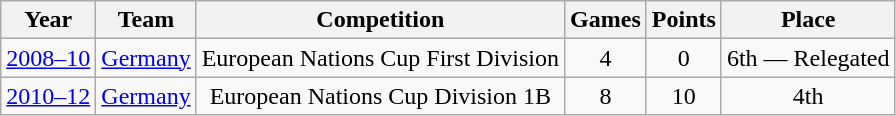<table class="wikitable">
<tr>
<th>Year</th>
<th>Team</th>
<th>Competition</th>
<th>Games</th>
<th>Points</th>
<th>Place</th>
</tr>
<tr align="center">
<td><a href='#'>2008–10</a></td>
<td><a href='#'>Germany</a></td>
<td>European Nations Cup First Division</td>
<td>4</td>
<td>0</td>
<td>6th — Relegated</td>
</tr>
<tr align="center">
<td><a href='#'>2010–12</a></td>
<td><a href='#'>Germany</a></td>
<td>European Nations Cup Division 1B</td>
<td>8</td>
<td>10</td>
<td>4th</td>
</tr>
</table>
